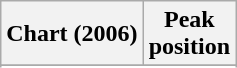<table class="wikitable sortable plainrowheaders" style="text-align:center">
<tr>
<th>Chart (2006)</th>
<th>Peak<br>position</th>
</tr>
<tr>
</tr>
<tr>
</tr>
<tr>
</tr>
<tr>
</tr>
<tr>
</tr>
<tr>
</tr>
</table>
